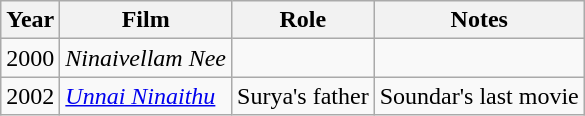<table class="wikitable sortable">
<tr>
<th>Year</th>
<th>Film</th>
<th>Role</th>
<th>Notes</th>
</tr>
<tr>
<td>2000</td>
<td><em>Ninaivellam Nee</em></td>
<td></td>
<td></td>
</tr>
<tr>
<td>2002</td>
<td><em><a href='#'>Unnai Ninaithu</a></em></td>
<td>Surya's father</td>
<td>Soundar's last movie</td>
</tr>
</table>
